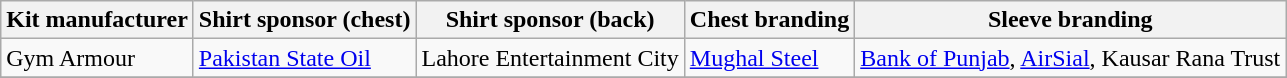<table class="wikitable">
<tr>
<th>Kit manufacturer</th>
<th>Shirt sponsor (chest)</th>
<th>Shirt sponsor (back)</th>
<th>Chest branding</th>
<th>Sleeve branding</th>
</tr>
<tr>
<td>Gym Armour</td>
<td><a href='#'>Pakistan State Oil</a></td>
<td>Lahore Entertainment City</td>
<td><a href='#'>Mughal Steel</a></td>
<td><a href='#'>Bank of Punjab</a>, <a href='#'>AirSial</a>, Kausar Rana Trust</td>
</tr>
<tr>
</tr>
</table>
